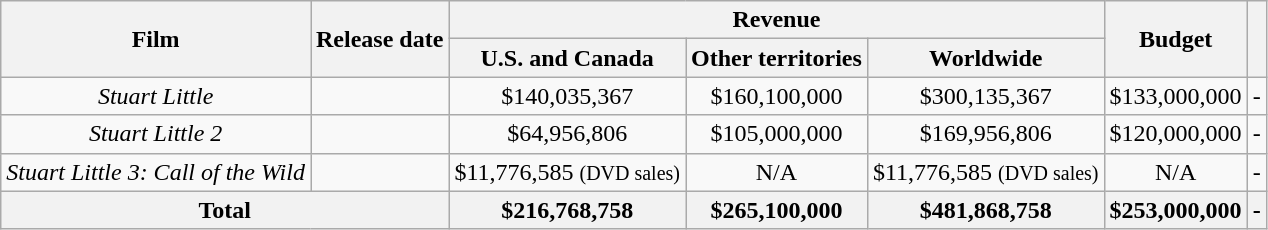<table class="wikitable" border="1" style="text-align: center;">
<tr>
<th rowspan="2">Film</th>
<th rowspan="2">Release date</th>
<th colspan="3">Revenue</th>
<th rowspan="2">Budget</th>
<th rowspan="2"></th>
</tr>
<tr>
<th>U.S. and Canada</th>
<th>Other territories</th>
<th>Worldwide</th>
</tr>
<tr>
<td><em>Stuart Little</em></td>
<td></td>
<td>$140,035,367</td>
<td>$160,100,000</td>
<td>$300,135,367</td>
<td>$133,000,000</td>
<td>-</td>
</tr>
<tr>
<td><em>Stuart Little 2</em></td>
<td></td>
<td>$64,956,806</td>
<td>$105,000,000</td>
<td>$169,956,806</td>
<td>$120,000,000</td>
<td>-</td>
</tr>
<tr>
<td><em>Stuart Little 3: Call of the Wild</em></td>
<td></td>
<td>$11,776,585 <small>(DVD sales)</small></td>
<td>N/A</td>
<td>$11,776,585 <small>(DVD sales)</small></td>
<td>N/A</td>
<td>-</td>
</tr>
<tr>
<th colspan="2">Total</th>
<th>$216,768,758</th>
<th>$265,100,000</th>
<th>$481,868,758</th>
<th>$253,000,000</th>
<th>-</th>
</tr>
</table>
